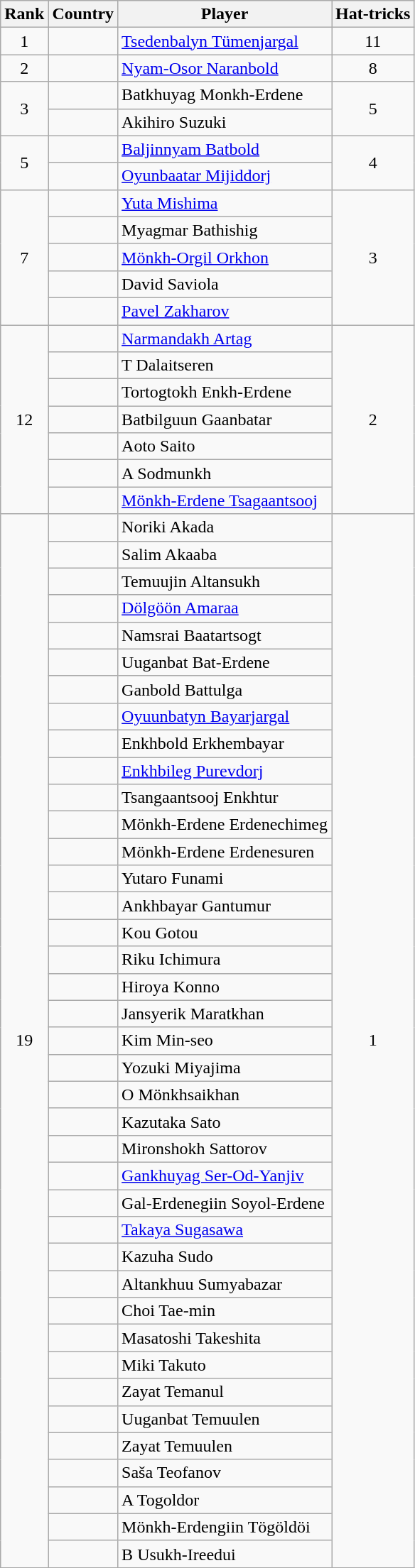<table class="wikitable" style="text-align:center;">
<tr>
<th>Rank</th>
<th>Country</th>
<th>Player</th>
<th>Hat-tricks</th>
</tr>
<tr>
<td>1</td>
<td></td>
<td style=text-align:left><a href='#'>Tsedenbalyn Tümenjargal</a></td>
<td>11</td>
</tr>
<tr>
<td>2</td>
<td></td>
<td style=text-align:left><a href='#'>Nyam-Osor Naranbold</a></td>
<td>8</td>
</tr>
<tr>
<td rowspan=2>3</td>
<td></td>
<td style=text-align:left>Batkhuyag Monkh-Erdene</td>
<td rowspan=2>5</td>
</tr>
<tr>
<td></td>
<td style=text-align:left>Akihiro Suzuki</td>
</tr>
<tr>
<td rowspan=2>5</td>
<td></td>
<td style=text-align:left><a href='#'>Baljinnyam Batbold</a></td>
<td rowspan=2>4</td>
</tr>
<tr>
<td></td>
<td style=text-align:left><a href='#'>Oyunbaatar Mijiddorj</a></td>
</tr>
<tr>
<td rowspan=5>7</td>
<td></td>
<td style=text-align:left><a href='#'>Yuta Mishima</a></td>
<td rowspan=5>3</td>
</tr>
<tr>
<td></td>
<td style=text-align:left>Myagmar Bathishig</td>
</tr>
<tr>
<td></td>
<td style=text-align:left><a href='#'>Mönkh-Orgil Orkhon</a></td>
</tr>
<tr>
<td></td>
<td style=text-align:left>David Saviola</td>
</tr>
<tr>
<td></td>
<td style=text-align:left><a href='#'>Pavel Zakharov</a></td>
</tr>
<tr>
<td rowspan=7>12</td>
<td></td>
<td style=text-align:left><a href='#'>Narmandakh Artag</a></td>
<td rowspan=7>2</td>
</tr>
<tr>
<td></td>
<td align=left>T Dalaitseren</td>
</tr>
<tr>
<td></td>
<td style=text-align:left>Tortogtokh Enkh-Erdene</td>
</tr>
<tr>
<td></td>
<td style=text-align:left>Batbilguun Gaanbatar</td>
</tr>
<tr>
<td></td>
<td style=text-align:left>Aoto Saito</td>
</tr>
<tr>
<td></td>
<td align=left>A Sodmunkh</td>
</tr>
<tr>
<td></td>
<td style=text-align:left><a href='#'>Mönkh-Erdene Tsagaantsooj</a></td>
</tr>
<tr>
<td rowspan=40>19</td>
<td></td>
<td style=text-align:left>Noriki Akada</td>
<td rowspan=40>1</td>
</tr>
<tr>
<td></td>
<td style=text-align:left>Salim Akaaba</td>
</tr>
<tr>
<td></td>
<td style=text-align:left>Temuujin Altansukh</td>
</tr>
<tr>
<td></td>
<td style=text-align:left><a href='#'>Dölgöön Amaraa</a></td>
</tr>
<tr>
<td></td>
<td style=text-align:left>Namsrai Baatartsogt</td>
</tr>
<tr>
<td></td>
<td style=text-align:left>Uuganbat Bat-Erdene</td>
</tr>
<tr>
<td></td>
<td style=text-align:left>Ganbold Battulga</td>
</tr>
<tr>
<td></td>
<td style=text-align:left><a href='#'>Oyuunbatyn Bayarjargal</a></td>
</tr>
<tr>
<td></td>
<td style=text-align:left>Enkhbold Erkhembayar</td>
</tr>
<tr>
<td></td>
<td style=text-align:left><a href='#'>Enkhbileg Purevdorj</a></td>
</tr>
<tr>
<td></td>
<td style=text-align:left>Tsangaantsooj Enkhtur</td>
</tr>
<tr>
<td></td>
<td style=text-align:left>Mönkh-Erdene Erdenechimeg</td>
</tr>
<tr>
<td></td>
<td style=text-align:left>Mönkh-Erdene Erdenesuren</td>
</tr>
<tr>
<td></td>
<td align=left>Yutaro Funami</td>
</tr>
<tr>
<td></td>
<td style=text-align:left>Ankhbayar Gantumur</td>
</tr>
<tr>
<td></td>
<td style=text-align:left>Kou Gotou</td>
</tr>
<tr>
<td></td>
<td style=text-align:left>Riku Ichimura</td>
</tr>
<tr>
<td></td>
<td style=text-align:left>Hiroya Konno</td>
</tr>
<tr>
<td></td>
<td style=text-align:left>Jansyerik Maratkhan</td>
</tr>
<tr>
<td></td>
<td style=text-align:left>Kim Min-seo</td>
</tr>
<tr>
<td></td>
<td style=text-align:left>Yozuki Miyajima</td>
</tr>
<tr>
<td></td>
<td style=text-align:left>O Mönkhsaikhan</td>
</tr>
<tr>
<td></td>
<td style=text-align:left>Kazutaka Sato</td>
</tr>
<tr>
<td></td>
<td align=left>Mironshokh Sattorov</td>
</tr>
<tr>
<td></td>
<td style=text-align:left><a href='#'>Gankhuyag Ser-Od-Yanjiv</a></td>
</tr>
<tr>
<td></td>
<td style=text-align:left>Gal-Erdenegiin Soyol-Erdene</td>
</tr>
<tr>
<td></td>
<td style=text-align:left><a href='#'>Takaya Sugasawa</a></td>
</tr>
<tr>
<td></td>
<td style=text-align:left>Kazuha Sudo</td>
</tr>
<tr>
<td></td>
<td style=text-align:left>Altankhuu Sumyabazar</td>
</tr>
<tr>
<td></td>
<td align=left>Choi Tae-min</td>
</tr>
<tr>
<td></td>
<td style=text-align:left>Masatoshi Takeshita</td>
</tr>
<tr>
<td></td>
<td style=text-align:left>Miki Takuto</td>
</tr>
<tr>
<td></td>
<td style=text-align:left>Zayat Temanul</td>
</tr>
<tr>
<td></td>
<td style=text-align:left>Uuganbat Temuulen</td>
</tr>
<tr>
<td></td>
<td style=text-align:left>Zayat Temuulen</td>
</tr>
<tr>
<td></td>
<td style=text-align:left>Saša Teofanov</td>
</tr>
<tr>
<td></td>
<td style=text-align:left>A Togoldor</td>
</tr>
<tr>
<td></td>
<td style=text-align:left>Mönkh-Erdengiin Tögöldöi</td>
</tr>
<tr>
<td></td>
<td align=left>B Usukh-Ireedui</td>
</tr>
<tr>
</tr>
</table>
